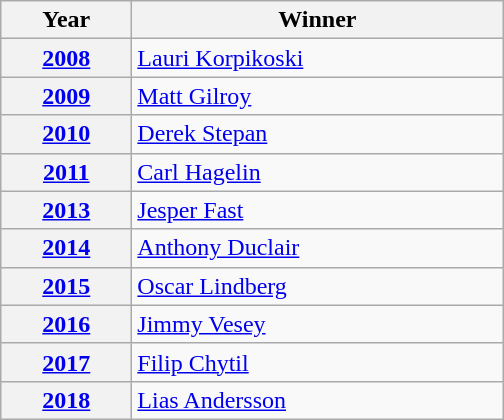<table class="wikitable">
<tr>
<th scope="col" style="width:5em">Year</th>
<th scope="col" style="width:15em">Winner</th>
</tr>
<tr>
<th scope="row"><a href='#'>2008</a></th>
<td><a href='#'>Lauri Korpikoski</a></td>
</tr>
<tr>
<th scope="row"><a href='#'>2009</a></th>
<td><a href='#'>Matt Gilroy</a></td>
</tr>
<tr>
<th scope="row"><a href='#'>2010</a></th>
<td><a href='#'>Derek Stepan</a></td>
</tr>
<tr>
<th scope="row"><a href='#'>2011</a></th>
<td><a href='#'>Carl Hagelin</a></td>
</tr>
<tr>
<th scope="row"><a href='#'>2013</a></th>
<td><a href='#'>Jesper Fast</a></td>
</tr>
<tr>
<th scope="row"><a href='#'>2014</a></th>
<td><a href='#'>Anthony Duclair</a></td>
</tr>
<tr>
<th scope="row"><a href='#'>2015</a></th>
<td><a href='#'>Oscar Lindberg</a></td>
</tr>
<tr>
<th scope="row"><a href='#'>2016</a></th>
<td><a href='#'>Jimmy Vesey</a></td>
</tr>
<tr>
<th scope="row"><a href='#'>2017</a></th>
<td><a href='#'>Filip Chytil</a></td>
</tr>
<tr>
<th scope="row"><a href='#'>2018</a></th>
<td><a href='#'>Lias Andersson</a></td>
</tr>
</table>
